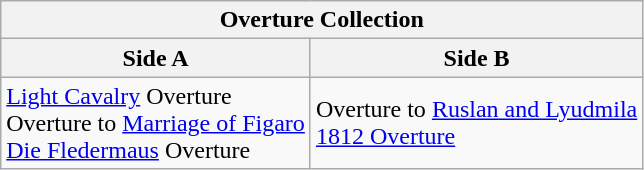<table class="wikitable">
<tr>
<th colspan=2>Overture Collection</th>
</tr>
<tr>
<th>Side A</th>
<th>Side B</th>
</tr>
<tr>
<td><a href='#'>Light Cavalry</a> Overture<br>Overture to <a href='#'>Marriage of Figaro</a><br><a href='#'>Die Fledermaus</a> Overture</td>
<td>Overture to <a href='#'>Ruslan and Lyudmila</a><br><a href='#'>1812 Overture</a></td>
</tr>
</table>
